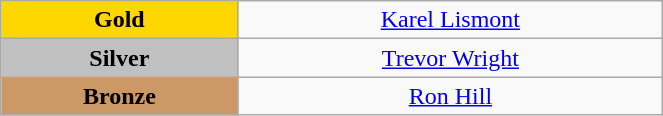<table class="wikitable" style="text-align:center; " width="35%">
<tr>
<td bgcolor="gold"><strong>Gold</strong></td>
<td><a href='#'>Karel Lismont</a><br>  <small><em></em></small></td>
</tr>
<tr>
<td bgcolor="silver"><strong>Silver</strong></td>
<td><a href='#'>Trevor Wright</a><br>  <small><em></em></small></td>
</tr>
<tr>
<td bgcolor="CC9966"><strong>Bronze</strong></td>
<td><a href='#'>Ron Hill</a><br>  <small><em></em></small></td>
</tr>
</table>
